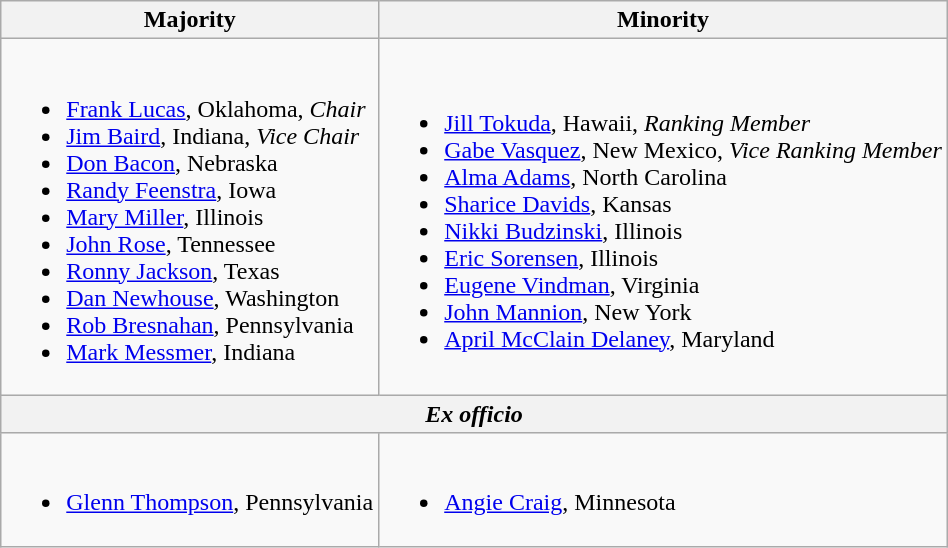<table class=wikitable>
<tr>
<th>Majority</th>
<th>Minority</th>
</tr>
<tr>
<td><br><ul><li><a href='#'>Frank Lucas</a>, Oklahoma, <em>Chair</em></li><li><a href='#'>Jim Baird</a>, Indiana, <em>Vice Chair</em></li><li><a href='#'>Don Bacon</a>, Nebraska</li><li><a href='#'>Randy Feenstra</a>, Iowa</li><li><a href='#'>Mary Miller</a>, Illinois</li><li><a href='#'>John Rose</a>, Tennessee</li><li><a href='#'>Ronny Jackson</a>, Texas</li><li><a href='#'>Dan Newhouse</a>, Washington</li><li><a href='#'>Rob Bresnahan</a>, Pennsylvania</li><li><a href='#'>Mark Messmer</a>, Indiana</li></ul></td>
<td><br><ul><li><a href='#'>Jill Tokuda</a>, Hawaii, <em>Ranking Member</em></li><li><a href='#'>Gabe Vasquez</a>, New Mexico, <em>Vice Ranking Member</em></li><li><a href='#'>Alma Adams</a>, North Carolina</li><li><a href='#'>Sharice Davids</a>, Kansas</li><li><a href='#'>Nikki Budzinski</a>, Illinois</li><li><a href='#'>Eric Sorensen</a>, Illinois</li><li><a href='#'>Eugene Vindman</a>, Virginia</li><li><a href='#'>John Mannion</a>, New York</li><li><a href='#'>April McClain Delaney</a>, Maryland</li></ul></td>
</tr>
<tr>
<th colspan=2><em>Ex officio</em></th>
</tr>
<tr>
<td><br><ul><li><a href='#'>Glenn Thompson</a>, Pennsylvania</li></ul></td>
<td><br><ul><li><a href='#'>Angie Craig</a>, Minnesota</li></ul></td>
</tr>
</table>
